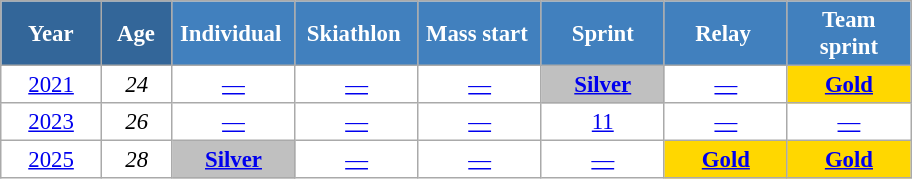<table class="wikitable" style="font-size:95%; text-align:center; border:grey solid 1px; border-collapse:collapse; background:#ffffff;">
<tr>
<th style="background-color:#369; color:white; width:60px;"> Year </th>
<th style="background-color:#369; color:white; width:40px;"> Age </th>
<th style="background-color:#4180be; color:white; width:75px;">Individual </th>
<th style="background-color:#4180be; color:white; width:75px;">Skiathlon </th>
<th style="background-color:#4180be; color:white; width:75px;">Mass start </th>
<th style="background-color:#4180be; color:white; width:75px;"> Sprint </th>
<th style="background-color:#4180be; color:white; width:75px;">Relay </th>
<th style="background-color:#4180be; color:white; width:75px;"> Team <br> sprint </th>
</tr>
<tr>
<td><a href='#'>2021</a></td>
<td><em>24</em></td>
<td><a href='#'>—</a></td>
<td><a href='#'>—</a></td>
<td><a href='#'>—</a></td>
<td style="background:silver;"><a href='#'><strong>Silver</strong></a></td>
<td><a href='#'>—</a></td>
<td style="background:gold;"><a href='#'><strong>Gold</strong></a></td>
</tr>
<tr>
<td><a href='#'>2023</a></td>
<td><em>26</em></td>
<td><a href='#'>—</a></td>
<td><a href='#'>—</a></td>
<td><a href='#'>—</a></td>
<td><a href='#'>11</a></td>
<td><a href='#'>—</a></td>
<td><a href='#'>—</a></td>
</tr>
<tr>
<td><a href='#'>2025</a></td>
<td><em>28</em></td>
<td style="background:silver;"><a href='#'><strong>Silver</strong></a></td>
<td><a href='#'>—</a></td>
<td><a href='#'>—</a></td>
<td><a href='#'>—</a></td>
<td style="background:gold;"><a href='#'><strong>Gold</strong></a></td>
<td style="background:gold;"><a href='#'><strong>Gold</strong></a></td>
</tr>
</table>
